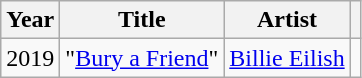<table class="wikitable plainrowheaders" style="text-align:center">
<tr>
<th scope="col">Year</th>
<th scope="col">Title</th>
<th scope="col">Artist</th>
<th scope="col"></th>
</tr>
<tr>
<td>2019</td>
<td>"<a href='#'>Bury a Friend</a>"</td>
<td><a href='#'>Billie Eilish</a></td>
<td></td>
</tr>
</table>
